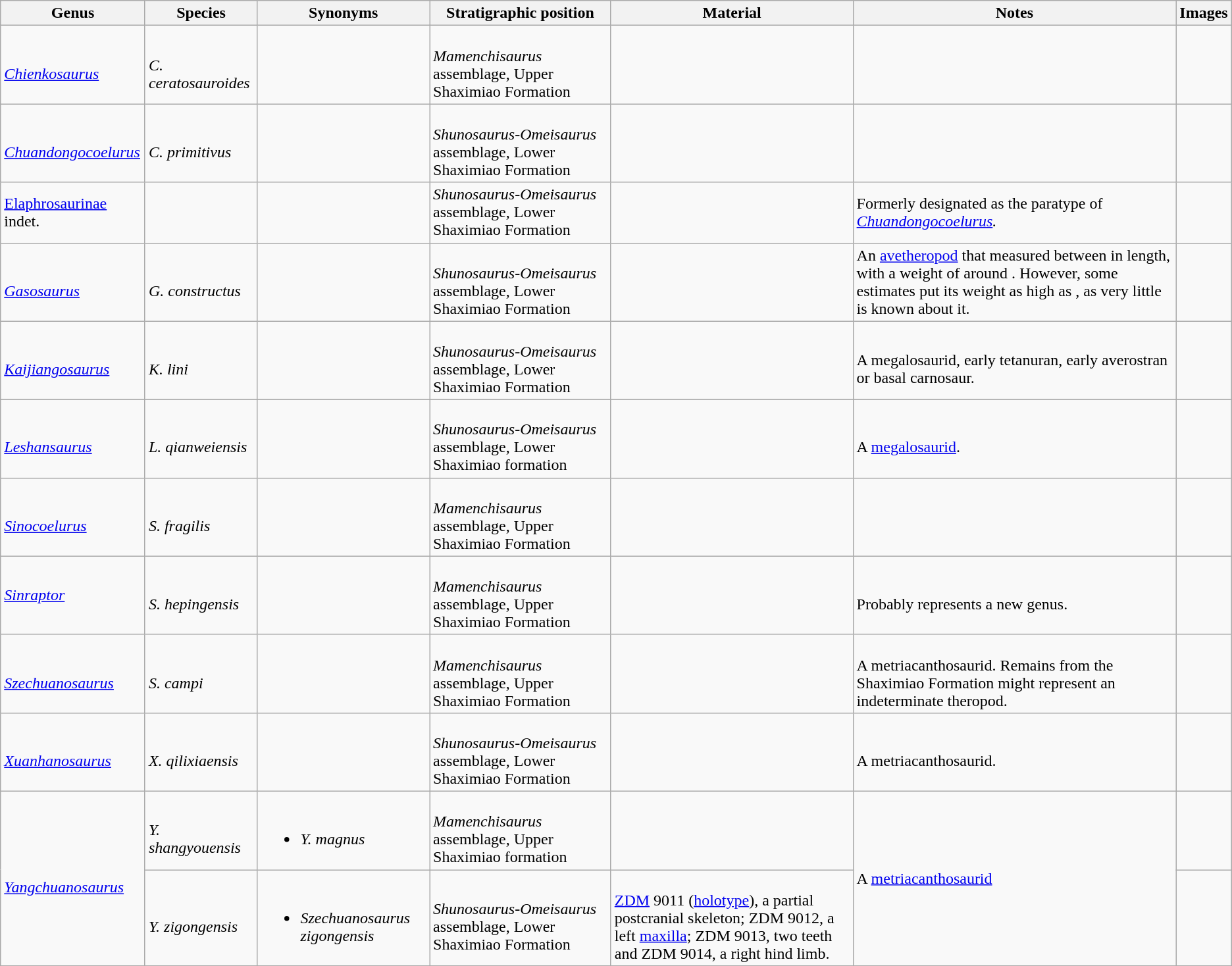<table class = "wikitable">
<tr>
<th>Genus</th>
<th>Species</th>
<th>Synonyms</th>
<th>Stratigraphic position</th>
<th>Material</th>
<th>Notes</th>
<th>Images</th>
</tr>
<tr>
<td><br><em><a href='#'>Chienkosaurus</a></em></td>
<td><br><em>C. ceratosauroides</em></td>
<td></td>
<td><br><em>Mamenchisaurus</em> assemblage, Upper Shaximiao Formation</td>
<td></td>
<td></td>
<td><br></td>
</tr>
<tr>
<td><br><em><a href='#'>Chuandongocoelurus</a></em></td>
<td><br><em>C. primitivus</em></td>
<td></td>
<td><br><em>Shunosaurus</em>-<em>Omeisaurus</em> assemblage, Lower Shaximiao Formation</td>
<td></td>
<td></td>
<td><br></td>
</tr>
<tr>
<td><a href='#'>Elaphrosaurinae</a> indet.</td>
<td></td>
<td></td>
<td><em>Shunosaurus</em>-<em>Omeisaurus</em> assemblage, Lower Shaximiao Formation</td>
<td></td>
<td>Formerly designated as the paratype of <em><a href='#'>Chuandongocoelurus</a>.</em></td>
<td></td>
</tr>
<tr>
<td><br><em><a href='#'>Gasosaurus</a></em></td>
<td><br><em>G. constructus</em></td>
<td></td>
<td><br><em>Shunosaurus</em>-<em>Omeisaurus</em> assemblage, Lower Shaximiao Formation</td>
<td></td>
<td>An <a href='#'>avetheropod</a> that measured between  in length, with a weight of around . However, some estimates put its weight as high as , as very little is known about it.</td>
<td><br></td>
</tr>
<tr>
<td><br><em><a href='#'>Kaijiangosaurus</a></em></td>
<td><br><em>K. lini</em></td>
<td></td>
<td><br><em>Shunosaurus</em>-<em>Omeisaurus</em> assemblage, Lower Shaximiao Formation</td>
<td></td>
<td><br>A megalosaurid, early tetanuran, early averostran or basal carnosaur.</td>
<td><br></td>
</tr>
<tr>
</tr>
<tr>
<td><br><em><a href='#'>Leshansaurus</a></em></td>
<td><br><em>L. qianweiensis</em></td>
<td></td>
<td><br><em>Shunosaurus</em>-<em>Omeisaurus</em> assemblage, Lower Shaximiao formation</td>
<td></td>
<td><br>A <a href='#'>megalosaurid</a>.</td>
<td></td>
</tr>
<tr>
<td><br><em><a href='#'>Sinocoelurus</a></em></td>
<td><br><em>S. fragilis</em></td>
<td></td>
<td><br><em>Mamenchisaurus</em> assemblage, Upper Shaximiao Formation</td>
<td></td>
<td></td>
<td></td>
</tr>
<tr>
<td><em><a href='#'>Sinraptor</a></em></td>
<td><br><em>S. hepingensis</em></td>
<td></td>
<td><br><em>Mamenchisaurus</em> assemblage, Upper Shaximiao Formation</td>
<td></td>
<td><br>Probably represents a new genus.</td>
<td><br></td>
</tr>
<tr>
<td><br><em><a href='#'>Szechuanosaurus</a></em></td>
<td><br><em>S. campi</em></td>
<td></td>
<td><br><em>Mamenchisaurus</em> assemblage, Upper Shaximiao Formation</td>
<td></td>
<td><br>A metriacanthosaurid. Remains from the Shaximiao Formation might represent an indeterminate theropod.</td>
<td><br></td>
</tr>
<tr>
<td><br><em><a href='#'>Xuanhanosaurus</a></em></td>
<td><br><em>X. qilixiaensis</em></td>
<td></td>
<td><br><em>Shunosaurus</em>-<em>Omeisaurus</em> assemblage, Lower Shaximiao Formation</td>
<td></td>
<td><br>A metriacanthosaurid.</td>
<td><br></td>
</tr>
<tr>
<td rowspan="2"><br><em><a href='#'>Yangchuanosaurus</a></em></td>
<td><br><em>Y. shangyouensis</em></td>
<td><br><ul><li><em>Y. magnus</em></li></ul></td>
<td><br><em>Mamenchisaurus</em> assemblage, Upper Shaximiao formation</td>
<td></td>
<td rowspan = "2">A <a href='#'>metriacanthosaurid</a></td>
<td><br></td>
</tr>
<tr>
<td><br><em>Y. zigongensis</em></td>
<td><br><ul><li><em>Szechuanosaurus zigongensis</em></li></ul></td>
<td><br><em>Shunosaurus</em>-<em>Omeisaurus</em> assemblage, Lower Shaximiao Formation</td>
<td><br><a href='#'>ZDM</a> 9011 (<a href='#'>holotype</a>), a partial postcranial skeleton; ZDM 9012, a left <a href='#'>maxilla</a>; ZDM 9013, two teeth and ZDM 9014, a right hind limb.</td>
<td><br></td>
</tr>
<tr>
</tr>
</table>
